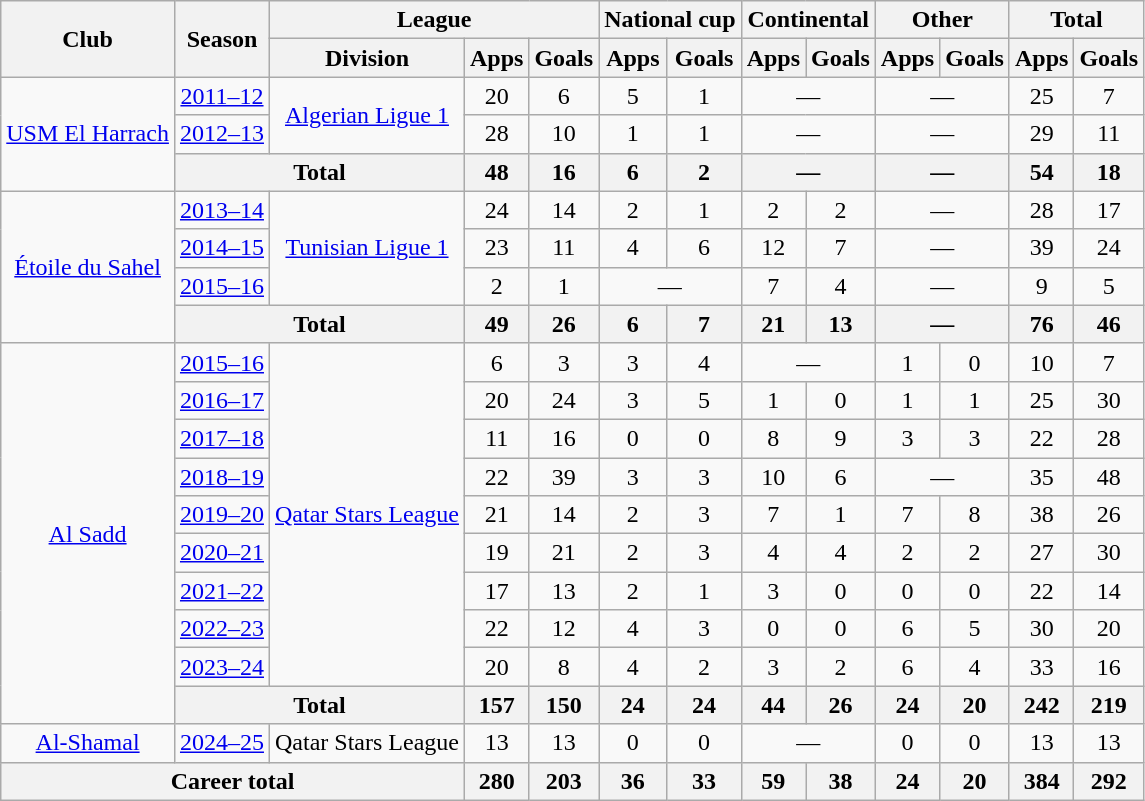<table class="wikitable" style="text-align:center">
<tr>
<th rowspan="2">Club</th>
<th rowspan="2">Season</th>
<th colspan="3">League</th>
<th colspan="2">National cup</th>
<th colspan="2">Continental</th>
<th colspan="2">Other</th>
<th colspan="2">Total</th>
</tr>
<tr>
<th>Division</th>
<th>Apps</th>
<th>Goals</th>
<th>Apps</th>
<th>Goals</th>
<th>Apps</th>
<th>Goals</th>
<th>Apps</th>
<th>Goals</th>
<th>Apps</th>
<th>Goals</th>
</tr>
<tr>
<td rowspan="3"><a href='#'>USM El Harrach</a></td>
<td><a href='#'>2011–12</a></td>
<td rowspan="2"><a href='#'>Algerian Ligue 1</a></td>
<td>20</td>
<td>6</td>
<td>5</td>
<td>1</td>
<td colspan="2">—</td>
<td colspan="2">—</td>
<td>25</td>
<td>7</td>
</tr>
<tr>
<td><a href='#'>2012–13</a></td>
<td>28</td>
<td>10</td>
<td>1</td>
<td>1</td>
<td colspan="2">—</td>
<td colspan="2">—</td>
<td>29</td>
<td>11</td>
</tr>
<tr>
<th colspan="2">Total</th>
<th>48</th>
<th>16</th>
<th>6</th>
<th>2</th>
<th colspan="2">—</th>
<th colspan="2">—</th>
<th>54</th>
<th>18</th>
</tr>
<tr>
<td rowspan="4"><a href='#'>Étoile du Sahel</a></td>
<td><a href='#'>2013–14</a></td>
<td rowspan="3"><a href='#'>Tunisian Ligue 1</a></td>
<td>24</td>
<td>14</td>
<td>2</td>
<td>1</td>
<td>2</td>
<td>2</td>
<td colspan="2">—</td>
<td>28</td>
<td>17</td>
</tr>
<tr>
<td><a href='#'>2014–15</a></td>
<td>23</td>
<td>11</td>
<td>4</td>
<td>6</td>
<td>12</td>
<td>7</td>
<td colspan="2">—</td>
<td>39</td>
<td>24</td>
</tr>
<tr>
<td><a href='#'>2015–16</a></td>
<td>2</td>
<td>1</td>
<td colspan="2">—</td>
<td>7</td>
<td>4</td>
<td colspan="2">—</td>
<td>9</td>
<td>5</td>
</tr>
<tr>
<th colspan="2">Total</th>
<th>49</th>
<th>26</th>
<th>6</th>
<th>7</th>
<th>21</th>
<th>13</th>
<th colspan="2">—</th>
<th>76</th>
<th>46</th>
</tr>
<tr>
<td rowspan="10"><a href='#'>Al Sadd</a></td>
<td><a href='#'>2015–16</a></td>
<td rowspan="9"><a href='#'>Qatar Stars League</a></td>
<td>6</td>
<td>3</td>
<td>3</td>
<td>4</td>
<td colspan="2">—</td>
<td>1</td>
<td>0</td>
<td>10</td>
<td>7</td>
</tr>
<tr>
<td><a href='#'>2016–17</a></td>
<td>20</td>
<td>24</td>
<td>3</td>
<td>5</td>
<td>1</td>
<td>0</td>
<td>1</td>
<td>1</td>
<td>25</td>
<td>30</td>
</tr>
<tr>
<td><a href='#'>2017–18</a></td>
<td>11</td>
<td>16</td>
<td>0</td>
<td>0</td>
<td>8</td>
<td>9</td>
<td>3</td>
<td>3</td>
<td>22</td>
<td>28</td>
</tr>
<tr>
<td><a href='#'>2018–19</a></td>
<td>22</td>
<td>39</td>
<td>3</td>
<td>3</td>
<td>10</td>
<td>6</td>
<td colspan="2">—</td>
<td>35</td>
<td>48</td>
</tr>
<tr>
<td><a href='#'>2019–20</a></td>
<td>21</td>
<td>14</td>
<td>2</td>
<td>3</td>
<td>7</td>
<td>1</td>
<td>7</td>
<td>8</td>
<td>38</td>
<td>26</td>
</tr>
<tr>
<td><a href='#'>2020–21</a></td>
<td>19</td>
<td>21</td>
<td>2</td>
<td>3</td>
<td>4</td>
<td>4</td>
<td>2</td>
<td>2</td>
<td>27</td>
<td>30</td>
</tr>
<tr>
<td><a href='#'>2021–22</a></td>
<td>17</td>
<td>13</td>
<td>2</td>
<td>1</td>
<td>3</td>
<td>0</td>
<td>0</td>
<td>0</td>
<td>22</td>
<td>14</td>
</tr>
<tr>
<td><a href='#'>2022–23</a></td>
<td>22</td>
<td>12</td>
<td>4</td>
<td>3</td>
<td>0</td>
<td>0</td>
<td>6</td>
<td>5</td>
<td>30</td>
<td>20</td>
</tr>
<tr>
<td><a href='#'>2023–24</a></td>
<td>20</td>
<td>8</td>
<td>4</td>
<td>2</td>
<td>3</td>
<td>2</td>
<td>6</td>
<td>4</td>
<td>33</td>
<td>16</td>
</tr>
<tr>
<th colspan="2">Total</th>
<th>157</th>
<th>150</th>
<th>24</th>
<th>24</th>
<th>44</th>
<th>26</th>
<th>24</th>
<th>20</th>
<th>242</th>
<th>219</th>
</tr>
<tr>
<td><a href='#'>Al-Shamal</a></td>
<td><a href='#'>2024–25</a></td>
<td>Qatar Stars League</td>
<td>13</td>
<td>13</td>
<td>0</td>
<td>0</td>
<td colspan="2">—</td>
<td>0</td>
<td>0</td>
<td>13</td>
<td>13</td>
</tr>
<tr>
<th colspan="3">Career total</th>
<th>280</th>
<th>203</th>
<th>36</th>
<th>33</th>
<th>59</th>
<th>38</th>
<th>24</th>
<th>20</th>
<th>384</th>
<th>292</th>
</tr>
</table>
